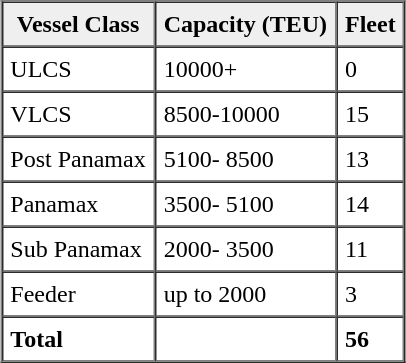<table border="1" cellpadding="5" cellspacing="0" align="center">
<tr>
<th scope="col" style="background:#efefef;">Vessel Class</th>
<th scope="col" style="background:#efefef;">Capacity (TEU)</th>
<th scope="col" style="background:#efefef;">Fleet</th>
</tr>
<tr>
<td>ULCS</td>
<td>10000+</td>
<td>0</td>
</tr>
<tr>
<td>VLCS</td>
<td>8500-10000</td>
<td>15</td>
</tr>
<tr>
<td>Post Panamax</td>
<td>5100- 8500</td>
<td>13</td>
</tr>
<tr>
<td>Panamax</td>
<td>3500- 5100</td>
<td>14</td>
</tr>
<tr>
<td>Sub Panamax</td>
<td>2000- 3500</td>
<td>11</td>
</tr>
<tr>
<td>Feeder</td>
<td>up to 2000</td>
<td>3</td>
</tr>
<tr>
<td><strong>Total</strong></td>
<td></td>
<td><strong>56</strong></td>
</tr>
</table>
